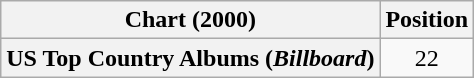<table class="wikitable plainrowheaders" style="text-align:center">
<tr>
<th scope="col">Chart (2000)</th>
<th scope="col">Position</th>
</tr>
<tr>
<th scope="row">US Top Country Albums (<em>Billboard</em>)</th>
<td>22</td>
</tr>
</table>
